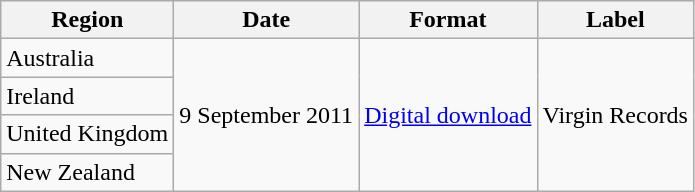<table class="wikitable">
<tr>
<th scope="col">Region</th>
<th scope="col">Date</th>
<th scope="col">Format</th>
<th scope="col">Label</th>
</tr>
<tr>
<td>Australia</td>
<td rowspan="4">9 September 2011</td>
<td rowspan="4"><a href='#'>Digital download</a></td>
<td rowspan="4">Virgin Records</td>
</tr>
<tr>
<td>Ireland</td>
</tr>
<tr>
<td>United Kingdom</td>
</tr>
<tr>
<td>New Zealand</td>
</tr>
</table>
